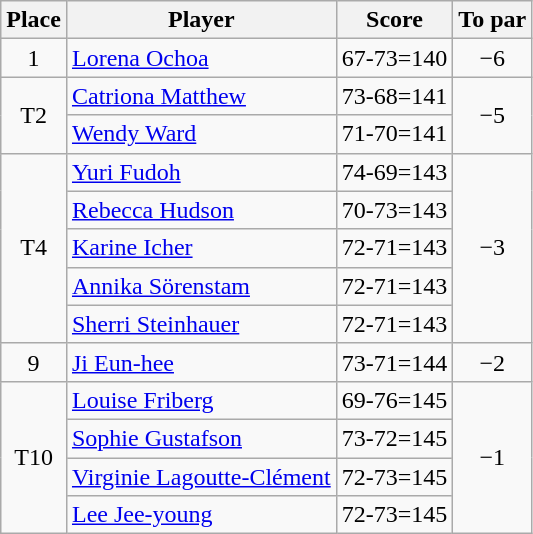<table class="wikitable">
<tr>
<th>Place</th>
<th>Player</th>
<th>Score</th>
<th>To par</th>
</tr>
<tr>
<td align=center>1</td>
<td> <a href='#'>Lorena Ochoa</a></td>
<td align=center>67-73=140</td>
<td align=center>−6</td>
</tr>
<tr>
<td rowspan=2 align=center>T2</td>
<td> <a href='#'>Catriona Matthew</a></td>
<td align=center>73-68=141</td>
<td rowspan=2 align=center>−5</td>
</tr>
<tr>
<td> <a href='#'>Wendy Ward</a></td>
<td align=center>71-70=141</td>
</tr>
<tr>
<td rowspan=5 align=center>T4</td>
<td> <a href='#'>Yuri Fudoh</a></td>
<td align=center>74-69=143</td>
<td rowspan=5 align=center>−3</td>
</tr>
<tr>
<td> <a href='#'>Rebecca Hudson</a></td>
<td align=center>70-73=143</td>
</tr>
<tr>
<td> <a href='#'>Karine Icher</a></td>
<td align=center>72-71=143</td>
</tr>
<tr>
<td> <a href='#'>Annika Sörenstam</a></td>
<td align=center>72-71=143</td>
</tr>
<tr>
<td> <a href='#'>Sherri Steinhauer</a></td>
<td align=center>72-71=143</td>
</tr>
<tr>
<td align=center>9</td>
<td> <a href='#'>Ji Eun-hee</a></td>
<td align=center>73-71=144</td>
<td align=center>−2</td>
</tr>
<tr>
<td rowspan=4 align=center>T10</td>
<td> <a href='#'>Louise Friberg</a></td>
<td align=center>69-76=145</td>
<td rowspan=4 align=center>−1</td>
</tr>
<tr>
<td> <a href='#'>Sophie Gustafson</a></td>
<td align=center>73-72=145</td>
</tr>
<tr>
<td> <a href='#'>Virginie Lagoutte-Clément</a></td>
<td align=center>72-73=145</td>
</tr>
<tr>
<td> <a href='#'>Lee Jee-young</a></td>
<td align=center>72-73=145</td>
</tr>
</table>
